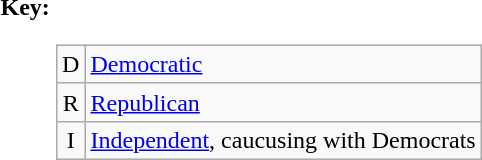<table>
<tr style="vertical-align:top">
<th>Key:</th>
<td><br><table class=wikitable>
<tr>
<td align="center" >D</td>
<td><a href='#'>Democratic</a></td>
</tr>
<tr>
<td align="center" >R</td>
<td><a href='#'>Republican</a></td>
</tr>
<tr>
<td align="center" >I</td>
<td><a href='#'>Independent</a>, caucusing with Democrats</td>
</tr>
</table>
</td>
</tr>
</table>
